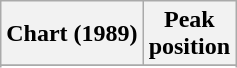<table class="wikitable sortable plainrowheaders" style="text-align:center">
<tr>
<th scope="col">Chart (1989)</th>
<th scope="col">Peak<br> position</th>
</tr>
<tr>
</tr>
<tr>
</tr>
</table>
